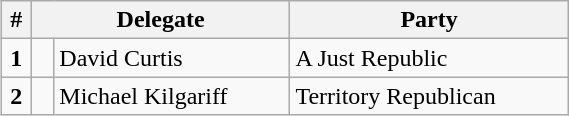<table class="wikitable" style="float:right;clear:right;width:30%">
<tr>
<th>#</th>
<th colspan="2">Delegate</th>
<th>Party</th>
</tr>
<tr>
<td align=center><strong>1</strong></td>
<td> </td>
<td>David Curtis</td>
<td>A Just Republic</td>
</tr>
<tr>
<td align=center><strong>2</strong></td>
<td> </td>
<td>Michael Kilgariff</td>
<td>Territory Republican</td>
</tr>
</table>
